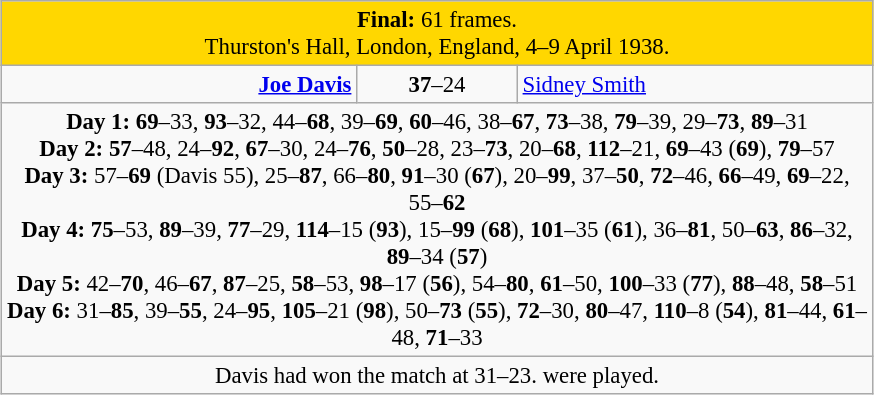<table class="wikitable" style="font-size: 95%; margin: 1em auto 1em auto;">
<tr>
<td colspan="3" align="center" bgcolor="#ffd700"><strong>Final:</strong> 61 frames.<br>Thurston's Hall, London, England, 4–9 April 1938.</td>
</tr>
<tr>
<td width="230" align="right"><strong><a href='#'>Joe Davis</a></strong><br></td>
<td width="100" align="center"><strong>37</strong>–24</td>
<td width="230"><a href='#'>Sidney Smith</a><br></td>
</tr>
<tr>
<td colspan="3" align="center" style="font-size: 100%"><strong>Day 1:</strong> <strong>69</strong>–33, <strong>93</strong>–32, 44–<strong>68</strong>, 39–<strong>69</strong>, <strong>60</strong>–46, 38–<strong>67</strong>, <strong>73</strong>–38, <strong>79</strong>–39, 29–<strong>73</strong>, <strong>89</strong>–31<br><strong>Day 2:</strong> <strong>57</strong>–48, 24–<strong>92</strong>, <strong>67</strong>–30, 24–<strong>76</strong>, <strong>50</strong>–28, 23–<strong>73</strong>, 20–<strong>68</strong>, <strong>112</strong>–21, <strong>69</strong>–43 (<strong>69</strong>), <strong>79</strong>–57<br><strong>Day 3:</strong> 57–<strong>69</strong> (Davis 55), 25–<strong>87</strong>, 66–<strong>80</strong>, <strong>91</strong>–30 (<strong>67</strong>), 20–<strong>99</strong>, 37–<strong>50</strong>, <strong>72</strong>–46, <strong>66</strong>–49, <strong>69</strong>–22, 55–<strong>62</strong><br><strong>Day 4:</strong> <strong>75</strong>–53, <strong>89</strong>–39, <strong>77</strong>–29, <strong>114</strong>–15 (<strong>93</strong>), 15–<strong>99</strong> (<strong>68</strong>), <strong>101</strong>–35 (<strong>61</strong>), 36–<strong>81</strong>, 50–<strong>63</strong>, <strong>86</strong>–32, <strong>89</strong>–34 (<strong>57</strong>)<br><strong>Day 5:</strong> 42–<strong>70</strong>, 46–<strong>67</strong>, <strong>87</strong>–25, <strong>58</strong>–53, <strong>98</strong>–17 (<strong>56</strong>), 54–<strong>80</strong>, <strong>61</strong>–50, <strong>100</strong>–33 (<strong>77</strong>), <strong>88</strong>–48, <strong>58</strong>–51<br><strong>Day 6:</strong> 31–<strong>85</strong>, 39–<strong>55</strong>, 24–<strong>95</strong>, <strong>105</strong>–21 (<strong>98</strong>), 50–<strong>73</strong> (<strong>55</strong>), <strong>72</strong>–30, <strong>80</strong>–47, <strong>110</strong>–8 (<strong>54</strong>), <strong>81</strong>–44, <strong>61</strong>–48, <strong>71</strong>–33</td>
</tr>
<tr>
<td colspan="3" align="center">Davis had won the match at 31–23.  were played.</td>
</tr>
</table>
